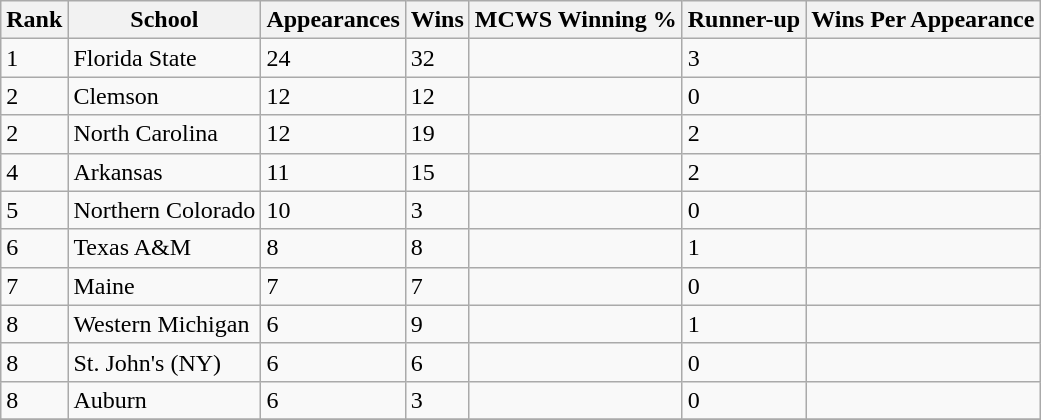<table class="wikitable sortable">
<tr>
<th>Rank</th>
<th>School</th>
<th>Appearances</th>
<th>Wins</th>
<th>MCWS Winning %</th>
<th>Runner-up</th>
<th>Wins Per Appearance</th>
</tr>
<tr>
<td>1</td>
<td>Florida State</td>
<td>24</td>
<td>32</td>
<td></td>
<td>3</td>
<td></td>
</tr>
<tr>
<td>2</td>
<td>Clemson</td>
<td>12</td>
<td>12</td>
<td></td>
<td>0</td>
<td></td>
</tr>
<tr>
<td>2</td>
<td>North Carolina</td>
<td>12</td>
<td>19</td>
<td></td>
<td>2</td>
<td></td>
</tr>
<tr>
<td>4</td>
<td>Arkansas</td>
<td>11</td>
<td>15</td>
<td></td>
<td>2</td>
<td></td>
</tr>
<tr>
<td>5</td>
<td>Northern Colorado</td>
<td>10</td>
<td>3</td>
<td></td>
<td>0</td>
<td></td>
</tr>
<tr>
<td>6</td>
<td>Texas A&M</td>
<td>8</td>
<td>8</td>
<td></td>
<td>1</td>
<td></td>
</tr>
<tr>
<td>7</td>
<td>Maine</td>
<td>7</td>
<td>7</td>
<td></td>
<td>0</td>
<td></td>
</tr>
<tr>
<td>8</td>
<td>Western Michigan</td>
<td>6</td>
<td>9</td>
<td></td>
<td>1</td>
<td></td>
</tr>
<tr>
<td>8</td>
<td>St. John's (NY)</td>
<td>6</td>
<td>6</td>
<td></td>
<td>0</td>
<td></td>
</tr>
<tr>
<td>8</td>
<td>Auburn</td>
<td>6</td>
<td>3</td>
<td></td>
<td>0</td>
<td></td>
</tr>
<tr>
</tr>
</table>
